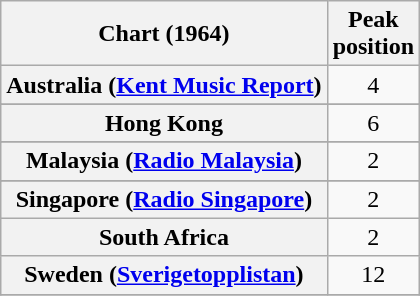<table class="wikitable sortable plainrowheaders" style="text-align:center">
<tr>
<th>Chart (1964)</th>
<th>Peak<br>position</th>
</tr>
<tr>
<th scope="row">Australia (<a href='#'>Kent Music Report</a>)</th>
<td>4</td>
</tr>
<tr>
</tr>
<tr>
</tr>
<tr>
<th scope="row">Hong Kong</th>
<td>6</td>
</tr>
<tr>
</tr>
<tr>
<th scope="row">Malaysia (<a href='#'>Radio Malaysia</a>)</th>
<td>2</td>
</tr>
<tr>
</tr>
<tr>
</tr>
<tr>
<th scope="row">Singapore (<a href='#'>Radio Singapore</a>)</th>
<td>2</td>
</tr>
<tr>
<th scope="row">South Africa</th>
<td>2</td>
</tr>
<tr>
<th scope="row">Sweden (<a href='#'>Sverigetopplistan</a>)</th>
<td>12</td>
</tr>
<tr>
</tr>
</table>
